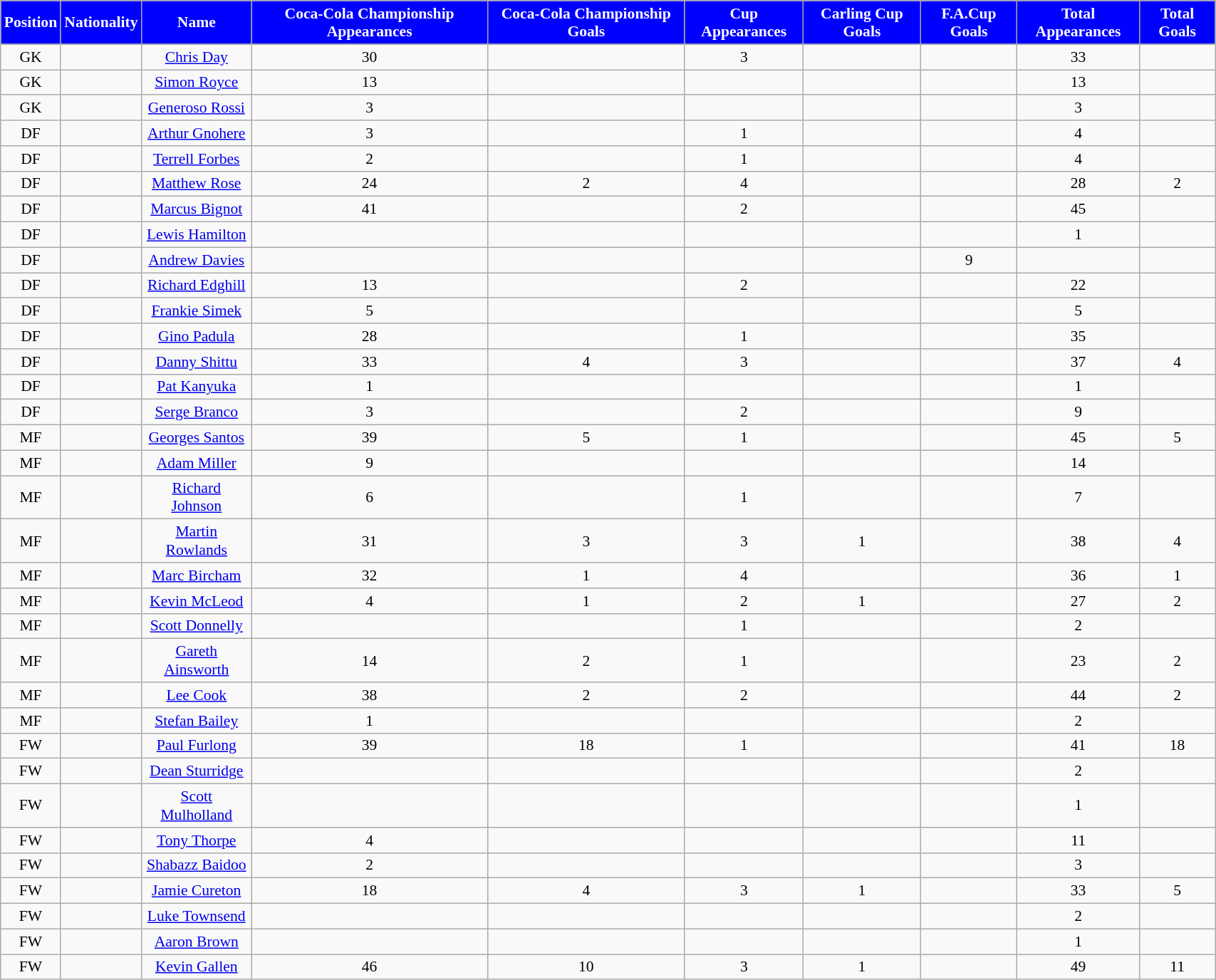<table class="wikitable" style="text-align:center; font-size:90%; width:90%;">
<tr>
<th style="background:#0000FF; color:#FFFFFF; text-align:center;">Position</th>
<th style="background:#0000FF; color:#FFFFFF; text-align:center;">Nationality</th>
<th style="background:#0000FF; color:#FFFFFF; text-align:center;"><strong>Name</strong></th>
<th style="background:#0000FF; color:#FFFFFF; text-align:center;">Coca-Cola Championship Appearances</th>
<th style="background:#0000FF; color:#FFFFFF; text-align:center;">Coca-Cola Championship Goals</th>
<th style="background:#0000FF; color:#FFFFFF; text-align:center;">Cup Appearances</th>
<th style="background:#0000FF; color:#FFFFFF; text-align:center;">Carling Cup Goals</th>
<th style="background:#0000FF; color:#FFFFFF; text-align:center;">F.A.Cup Goals</th>
<th style="background:#0000FF; color:#FFFFFF; text-align:center;">Total Appearances</th>
<th style="background:#0000FF; color:#FFFFFF; text-align:center;">Total Goals</th>
</tr>
<tr>
<td>GK</td>
<td></td>
<td><a href='#'>Chris Day</a></td>
<td>30</td>
<td></td>
<td>3</td>
<td></td>
<td></td>
<td>33</td>
<td></td>
</tr>
<tr>
<td>GK</td>
<td></td>
<td><a href='#'>Simon Royce</a></td>
<td>13</td>
<td></td>
<td></td>
<td></td>
<td></td>
<td>13</td>
<td></td>
</tr>
<tr>
<td>GK</td>
<td></td>
<td><a href='#'>Generoso Rossi</a></td>
<td>3</td>
<td></td>
<td></td>
<td></td>
<td></td>
<td>3</td>
<td></td>
</tr>
<tr>
<td>DF</td>
<td></td>
<td><a href='#'>Arthur Gnohere</a></td>
<td>3</td>
<td></td>
<td>1</td>
<td></td>
<td></td>
<td>4</td>
<td></td>
</tr>
<tr>
<td>DF</td>
<td></td>
<td><a href='#'>Terrell Forbes</a></td>
<td>2</td>
<td></td>
<td>1</td>
<td></td>
<td></td>
<td>4</td>
<td></td>
</tr>
<tr>
<td>DF</td>
<td></td>
<td><a href='#'>Matthew Rose</a></td>
<td>24</td>
<td>2</td>
<td>4</td>
<td></td>
<td></td>
<td>28</td>
<td>2</td>
</tr>
<tr>
<td>DF</td>
<td></td>
<td><a href='#'>Marcus Bignot</a></td>
<td>41</td>
<td></td>
<td>2</td>
<td></td>
<td></td>
<td>45</td>
<td></td>
</tr>
<tr>
<td>DF</td>
<td></td>
<td><a href='#'>Lewis Hamilton</a></td>
<td></td>
<td></td>
<td></td>
<td></td>
<td></td>
<td>1</td>
<td></td>
</tr>
<tr>
<td>DF</td>
<td></td>
<td><a href='#'>Andrew Davies</a></td>
<td></td>
<td></td>
<td></td>
<td></td>
<td>9</td>
<td></td>
</tr>
<tr>
<td>DF</td>
<td></td>
<td><a href='#'>Richard Edghill</a></td>
<td>13</td>
<td></td>
<td>2</td>
<td></td>
<td></td>
<td>22</td>
<td></td>
</tr>
<tr>
<td>DF</td>
<td></td>
<td><a href='#'>Frankie Simek</a></td>
<td>5</td>
<td></td>
<td></td>
<td></td>
<td></td>
<td>5</td>
<td></td>
</tr>
<tr>
<td>DF</td>
<td></td>
<td><a href='#'>Gino Padula</a></td>
<td>28</td>
<td></td>
<td>1</td>
<td></td>
<td></td>
<td>35</td>
<td></td>
</tr>
<tr>
<td>DF</td>
<td></td>
<td><a href='#'>Danny Shittu</a></td>
<td>33</td>
<td>4</td>
<td>3</td>
<td></td>
<td></td>
<td>37</td>
<td>4</td>
</tr>
<tr>
<td>DF</td>
<td></td>
<td><a href='#'>Pat Kanyuka</a></td>
<td>1</td>
<td></td>
<td></td>
<td></td>
<td></td>
<td>1</td>
<td></td>
</tr>
<tr>
<td>DF</td>
<td></td>
<td><a href='#'>Serge Branco</a></td>
<td>3</td>
<td></td>
<td>2</td>
<td></td>
<td></td>
<td>9</td>
<td></td>
</tr>
<tr>
<td>MF</td>
<td></td>
<td><a href='#'>Georges Santos</a></td>
<td>39</td>
<td>5</td>
<td>1</td>
<td></td>
<td></td>
<td>45</td>
<td>5</td>
</tr>
<tr>
<td>MF</td>
<td></td>
<td><a href='#'>Adam Miller</a></td>
<td>9</td>
<td></td>
<td></td>
<td></td>
<td></td>
<td>14</td>
<td></td>
</tr>
<tr>
<td>MF</td>
<td></td>
<td><a href='#'>Richard Johnson</a></td>
<td>6</td>
<td></td>
<td>1</td>
<td></td>
<td></td>
<td>7</td>
<td></td>
</tr>
<tr>
<td>MF</td>
<td></td>
<td><a href='#'>Martin Rowlands</a></td>
<td>31</td>
<td>3</td>
<td>3</td>
<td>1</td>
<td></td>
<td>38</td>
<td>4</td>
</tr>
<tr>
<td>MF</td>
<td></td>
<td><a href='#'>Marc Bircham</a></td>
<td>32</td>
<td>1</td>
<td>4</td>
<td></td>
<td></td>
<td>36</td>
<td>1</td>
</tr>
<tr>
<td>MF</td>
<td></td>
<td><a href='#'>Kevin McLeod</a></td>
<td>4</td>
<td>1</td>
<td>2</td>
<td>1</td>
<td></td>
<td>27</td>
<td>2</td>
</tr>
<tr>
<td>MF</td>
<td></td>
<td><a href='#'>Scott Donnelly</a></td>
<td></td>
<td></td>
<td>1</td>
<td></td>
<td></td>
<td>2</td>
<td></td>
</tr>
<tr>
<td>MF</td>
<td></td>
<td><a href='#'>Gareth Ainsworth</a></td>
<td>14</td>
<td>2</td>
<td>1</td>
<td></td>
<td></td>
<td>23</td>
<td>2</td>
</tr>
<tr>
<td>MF</td>
<td></td>
<td><a href='#'>Lee Cook</a></td>
<td>38</td>
<td>2</td>
<td>2</td>
<td></td>
<td></td>
<td>44</td>
<td>2</td>
</tr>
<tr>
<td>MF</td>
<td></td>
<td><a href='#'>Stefan Bailey</a></td>
<td>1</td>
<td></td>
<td></td>
<td></td>
<td></td>
<td>2</td>
<td></td>
</tr>
<tr>
<td>FW</td>
<td></td>
<td><a href='#'>Paul Furlong</a></td>
<td>39</td>
<td>18</td>
<td>1</td>
<td></td>
<td></td>
<td>41</td>
<td>18</td>
</tr>
<tr>
<td>FW</td>
<td></td>
<td><a href='#'>Dean Sturridge</a></td>
<td></td>
<td></td>
<td></td>
<td></td>
<td></td>
<td>2</td>
<td></td>
</tr>
<tr>
<td>FW</td>
<td></td>
<td><a href='#'>Scott Mulholland</a></td>
<td></td>
<td></td>
<td></td>
<td></td>
<td></td>
<td>1</td>
<td></td>
</tr>
<tr>
<td>FW</td>
<td></td>
<td><a href='#'>Tony Thorpe</a></td>
<td>4</td>
<td></td>
<td></td>
<td></td>
<td></td>
<td>11</td>
<td></td>
</tr>
<tr>
<td>FW</td>
<td></td>
<td><a href='#'>Shabazz Baidoo</a></td>
<td>2</td>
<td></td>
<td></td>
<td></td>
<td></td>
<td>3</td>
<td></td>
</tr>
<tr>
<td>FW</td>
<td></td>
<td><a href='#'>Jamie Cureton</a></td>
<td>18</td>
<td>4</td>
<td>3</td>
<td>1</td>
<td></td>
<td>33</td>
<td>5</td>
</tr>
<tr>
<td>FW</td>
<td></td>
<td><a href='#'>Luke Townsend</a></td>
<td></td>
<td></td>
<td></td>
<td></td>
<td></td>
<td>2</td>
<td></td>
</tr>
<tr>
<td>FW</td>
<td></td>
<td><a href='#'>Aaron Brown</a></td>
<td></td>
<td></td>
<td></td>
<td></td>
<td></td>
<td>1</td>
<td></td>
</tr>
<tr>
<td>FW</td>
<td></td>
<td><a href='#'>Kevin Gallen</a></td>
<td>46</td>
<td>10</td>
<td>3</td>
<td>1</td>
<td></td>
<td>49</td>
<td>11</td>
</tr>
</table>
